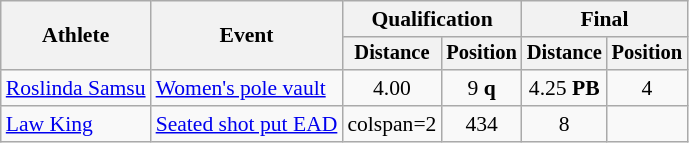<table class=wikitable style="font-size:90%">
<tr>
<th rowspan="2">Athlete</th>
<th rowspan="2">Event</th>
<th colspan="2">Qualification</th>
<th colspan="2">Final</th>
</tr>
<tr style="font-size:95%">
<th>Distance</th>
<th>Position</th>
<th>Distance</th>
<th>Position</th>
</tr>
<tr align=center>
<td align=left><a href='#'>Roslinda Samsu</a></td>
<td align=left><a href='#'>Women's pole vault</a></td>
<td>4.00</td>
<td>9 <strong>q</strong></td>
<td>4.25 <strong>PB</strong></td>
<td>4</td>
</tr>
<tr align=center>
<td align=left><a href='#'>Law King</a></td>
<td align=left><a href='#'>Seated shot put EAD</a></td>
<td>colspan=2 </td>
<td>434</td>
<td>8</td>
</tr>
</table>
